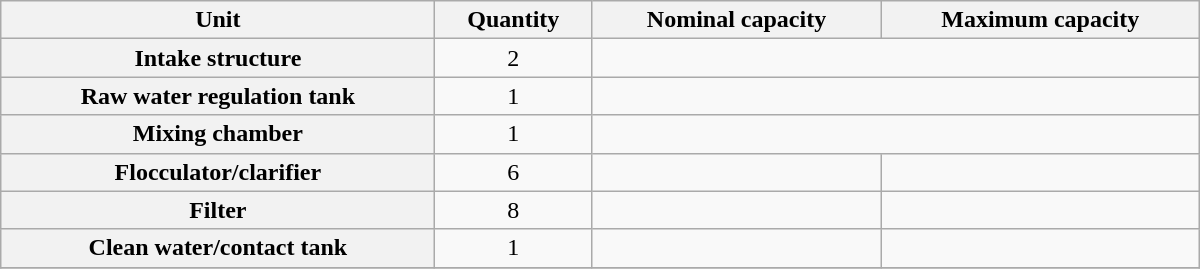<table class="wikitable plainrowheaders" style="text-align:center;" width="800px">
<tr>
<th scope="col">Unit</th>
<th scope="col">Quantity</th>
<th scope="col">Nominal capacity</th>
<th scope="col">Maximum capacity</th>
</tr>
<tr>
<th scope="row">Intake structure</th>
<td>2</td>
<td colspan=2></td>
</tr>
<tr>
<th scope="row">Raw water regulation tank</th>
<td>1</td>
<td colspan=2></td>
</tr>
<tr>
<th scope="row">Mixing chamber</th>
<td>1</td>
<td colspan=2></td>
</tr>
<tr>
<th scope="row">Flocculator/clarifier</th>
<td>6</td>
<td></td>
<td></td>
</tr>
<tr>
<th scope="row">Filter</th>
<td>8</td>
<td></td>
<td></td>
</tr>
<tr>
<th scope="row">Clean water/contact tank</th>
<td>1</td>
<td></td>
<td></td>
</tr>
<tr>
</tr>
</table>
